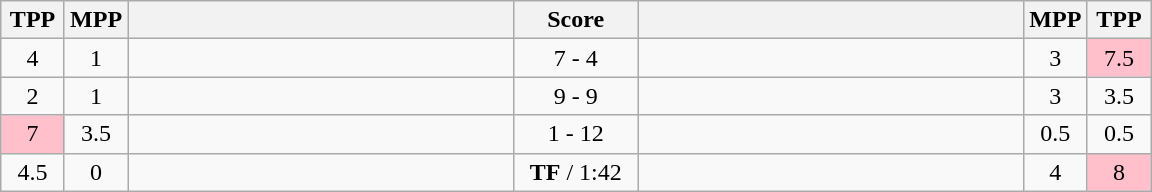<table class="wikitable" style="text-align: center;" |>
<tr>
<th width="35">TPP</th>
<th width="35">MPP</th>
<th width="250"></th>
<th width="75">Score</th>
<th width="250"></th>
<th width="35">MPP</th>
<th width="35">TPP</th>
</tr>
<tr>
<td>4</td>
<td>1</td>
<td style="text-align:left;"><strong></strong></td>
<td>7 - 4</td>
<td style="text-align:left;"></td>
<td>3</td>
<td bgcolor=pink>7.5</td>
</tr>
<tr>
<td>2</td>
<td>1</td>
<td style="text-align:left;"><strong></strong></td>
<td>9 - 9</td>
<td style="text-align:left;"></td>
<td>3</td>
<td>3.5</td>
</tr>
<tr>
<td bgcolor=pink>7</td>
<td>3.5</td>
<td style="text-align:left;"></td>
<td>1 - 12</td>
<td style="text-align:left;"><strong></strong></td>
<td>0.5</td>
<td>0.5</td>
</tr>
<tr>
<td>4.5</td>
<td>0</td>
<td style="text-align:left;"><strong></strong></td>
<td><strong>TF</strong> / 1:42</td>
<td style="text-align:left;"></td>
<td>4</td>
<td bgcolor=pink>8</td>
</tr>
</table>
